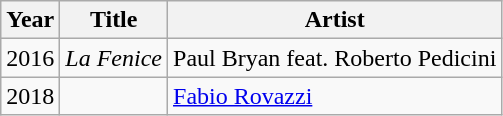<table class="wikitable plainrowheaders sortable">
<tr>
<th scope="col">Year</th>
<th scope="col">Title</th>
<th scope="col">Artist</th>
</tr>
<tr>
<td>2016</td>
<td><em>La Fenice</em></td>
<td>Paul Bryan feat. Roberto Pedicini</td>
</tr>
<tr>
<td>2018</td>
<td><em></em></td>
<td><a href='#'>Fabio Rovazzi</a></td>
</tr>
</table>
